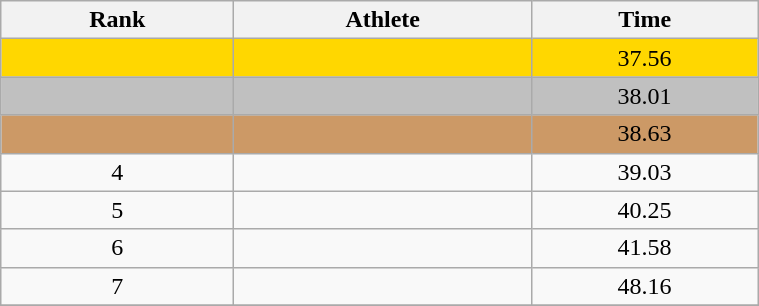<table class="wikitable" width=40% style="text-align:center">
<tr>
<th>Rank</th>
<th>Athlete</th>
<th>Time</th>
</tr>
<tr bgcolor=gold>
<td></td>
<td align=left></td>
<td>37.56</td>
</tr>
<tr bgcolor=silver>
<td></td>
<td align=left></td>
<td>38.01</td>
</tr>
<tr bgcolor=cc9966>
<td></td>
<td align=left></td>
<td>38.63</td>
</tr>
<tr>
<td>4</td>
<td align=left></td>
<td>39.03</td>
</tr>
<tr>
<td>5</td>
<td align=left></td>
<td>40.25</td>
</tr>
<tr>
<td>6</td>
<td align=left></td>
<td>41.58</td>
</tr>
<tr>
<td>7</td>
<td align=left></td>
<td>48.16</td>
</tr>
<tr>
</tr>
</table>
